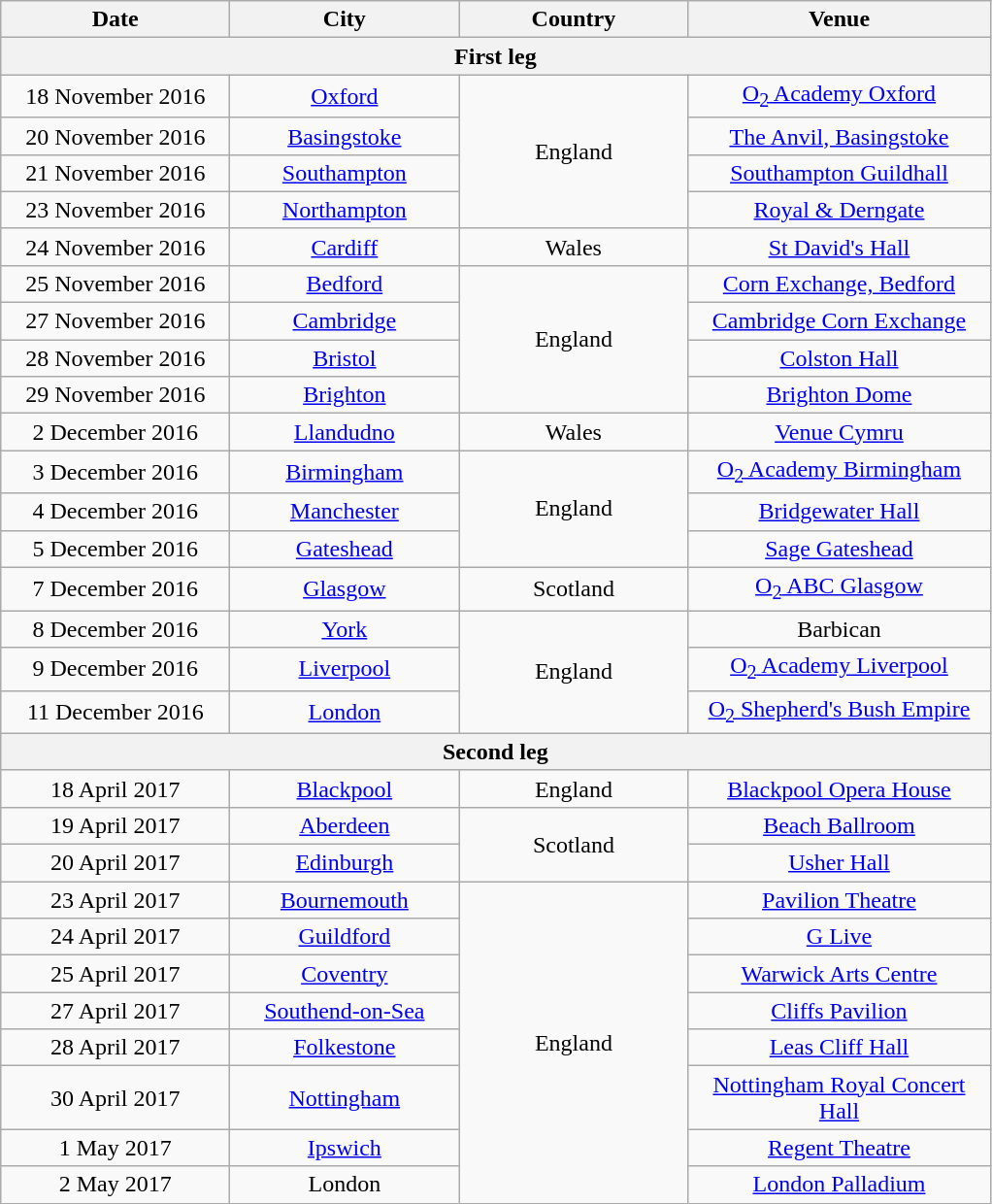<table class="wikitable" style="text-align:center;">
<tr>
<th width="150"> Date</th>
<th width="150">City</th>
<th width="150">Country</th>
<th width="200">Venue</th>
</tr>
<tr>
<th colspan="4">First leg</th>
</tr>
<tr>
<td>18 November 2016</td>
<td><a href='#'>Oxford</a></td>
<td rowspan="4">England</td>
<td><a href='#'>O<sub>2</sub> Academy Oxford</a></td>
</tr>
<tr>
<td>20 November 2016</td>
<td><a href='#'>Basingstoke</a></td>
<td><a href='#'>The Anvil, Basingstoke</a></td>
</tr>
<tr>
<td>21 November 2016</td>
<td><a href='#'>Southampton</a></td>
<td><a href='#'>Southampton Guildhall</a></td>
</tr>
<tr>
<td>23 November 2016</td>
<td><a href='#'>Northampton</a></td>
<td><a href='#'>Royal & Derngate</a></td>
</tr>
<tr>
<td>24 November 2016</td>
<td><a href='#'>Cardiff</a></td>
<td>Wales</td>
<td><a href='#'>St David's Hall</a></td>
</tr>
<tr>
<td>25 November 2016</td>
<td><a href='#'>Bedford</a></td>
<td rowspan="4">England</td>
<td><a href='#'>Corn Exchange, Bedford</a></td>
</tr>
<tr>
<td>27 November 2016</td>
<td><a href='#'>Cambridge</a></td>
<td><a href='#'>Cambridge Corn Exchange</a></td>
</tr>
<tr>
<td>28 November 2016</td>
<td><a href='#'>Bristol</a></td>
<td><a href='#'>Colston Hall</a></td>
</tr>
<tr>
<td>29 November 2016</td>
<td><a href='#'>Brighton</a></td>
<td><a href='#'>Brighton Dome</a></td>
</tr>
<tr>
<td>2 December 2016</td>
<td><a href='#'>Llandudno</a></td>
<td>Wales</td>
<td><a href='#'>Venue Cymru</a></td>
</tr>
<tr>
<td>3 December 2016</td>
<td><a href='#'>Birmingham</a></td>
<td rowspan="3">England</td>
<td><a href='#'>O<sub>2</sub> Academy Birmingham</a></td>
</tr>
<tr>
<td>4 December 2016</td>
<td><a href='#'>Manchester</a></td>
<td><a href='#'>Bridgewater Hall</a></td>
</tr>
<tr>
<td>5 December 2016</td>
<td><a href='#'>Gateshead</a></td>
<td><a href='#'>Sage Gateshead</a></td>
</tr>
<tr>
<td>7 December 2016</td>
<td><a href='#'>Glasgow</a></td>
<td>Scotland</td>
<td><a href='#'>O<sub>2</sub> ABC Glasgow</a></td>
</tr>
<tr>
<td>8 December 2016</td>
<td><a href='#'>York</a></td>
<td rowspan="3">England</td>
<td>Barbican</td>
</tr>
<tr>
<td>9 December 2016</td>
<td><a href='#'>Liverpool</a></td>
<td><a href='#'>O<sub>2</sub> Academy Liverpool</a></td>
</tr>
<tr>
<td>11 December 2016</td>
<td><a href='#'>London</a></td>
<td><a href='#'>O<sub>2</sub> Shepherd's Bush Empire</a></td>
</tr>
<tr>
<th colspan="4">Second leg</th>
</tr>
<tr>
<td>18 April 2017</td>
<td><a href='#'>Blackpool</a></td>
<td>England</td>
<td><a href='#'>Blackpool Opera House</a></td>
</tr>
<tr>
<td>19 April 2017</td>
<td><a href='#'>Aberdeen</a></td>
<td rowspan="2">Scotland</td>
<td><a href='#'>Beach Ballroom</a></td>
</tr>
<tr>
<td>20 April 2017</td>
<td><a href='#'>Edinburgh</a></td>
<td><a href='#'>Usher Hall</a></td>
</tr>
<tr>
<td>23 April 2017</td>
<td><a href='#'>Bournemouth</a></td>
<td rowspan="8">England</td>
<td><a href='#'>Pavilion Theatre</a></td>
</tr>
<tr>
<td>24 April 2017</td>
<td><a href='#'>Guildford</a></td>
<td><a href='#'>G Live</a></td>
</tr>
<tr>
<td>25 April 2017</td>
<td><a href='#'>Coventry</a></td>
<td><a href='#'>Warwick Arts Centre</a></td>
</tr>
<tr>
<td>27 April 2017</td>
<td><a href='#'>Southend-on-Sea</a></td>
<td><a href='#'>Cliffs Pavilion</a></td>
</tr>
<tr>
<td>28 April 2017</td>
<td><a href='#'>Folkestone</a></td>
<td><a href='#'>Leas Cliff Hall</a></td>
</tr>
<tr>
<td>30 April 2017</td>
<td><a href='#'>Nottingham</a></td>
<td><a href='#'>Nottingham Royal Concert Hall</a></td>
</tr>
<tr>
<td>1 May 2017</td>
<td><a href='#'>Ipswich</a></td>
<td><a href='#'>Regent Theatre</a></td>
</tr>
<tr>
<td>2 May 2017</td>
<td>London</td>
<td><a href='#'>London Palladium</a></td>
</tr>
</table>
